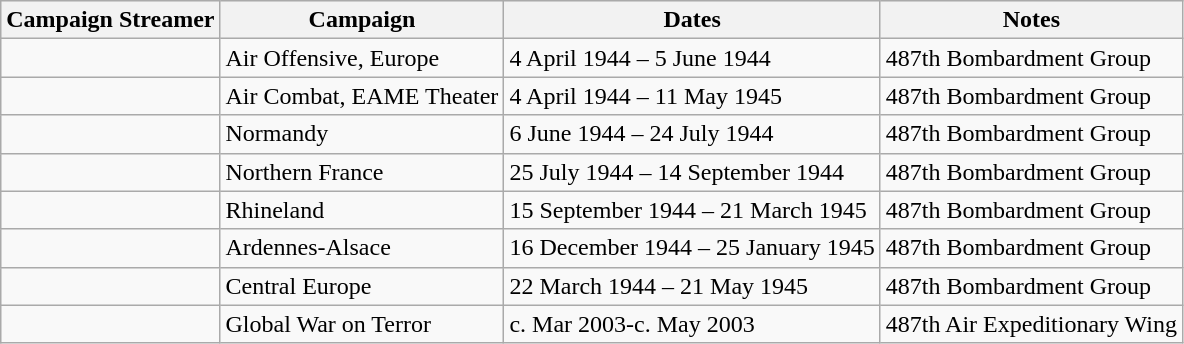<table class="wikitable">
<tr style="background:#efefef;">
<th>Campaign Streamer</th>
<th>Campaign</th>
<th>Dates</th>
<th>Notes</th>
</tr>
<tr>
<td></td>
<td>Air Offensive, Europe</td>
<td>4 April 1944 – 5 June 1944</td>
<td>487th Bombardment Group</td>
</tr>
<tr>
<td></td>
<td>Air Combat, EAME Theater</td>
<td>4 April 1944 – 11 May 1945</td>
<td>487th Bombardment Group</td>
</tr>
<tr>
<td></td>
<td>Normandy</td>
<td>6 June 1944 – 24 July 1944</td>
<td>487th Bombardment Group</td>
</tr>
<tr>
<td></td>
<td>Northern France</td>
<td>25 July 1944 – 14 September 1944</td>
<td>487th Bombardment Group</td>
</tr>
<tr>
<td></td>
<td>Rhineland</td>
<td>15 September 1944 – 21 March 1945</td>
<td>487th Bombardment Group</td>
</tr>
<tr>
<td></td>
<td>Ardennes-Alsace</td>
<td>16 December 1944 – 25 January 1945</td>
<td>487th Bombardment Group</td>
</tr>
<tr>
<td></td>
<td>Central Europe</td>
<td>22 March 1944 – 21 May 1945</td>
<td>487th Bombardment Group</td>
</tr>
<tr>
<td></td>
<td>Global War on Terror</td>
<td>c. Mar 2003-c. May 2003</td>
<td>487th Air Expeditionary Wing</td>
</tr>
</table>
